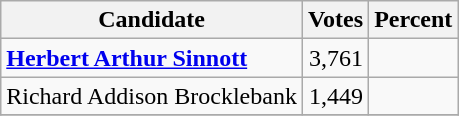<table class="wikitable">
<tr>
<th>Candidate</th>
<th>Votes</th>
<th>Percent</th>
</tr>
<tr>
<td style="font-weight:bold;"><a href='#'>Herbert Arthur Sinnott</a></td>
<td style="text-align:right;">3,761</td>
<td style="text-align:right;"></td>
</tr>
<tr>
<td>Richard Addison Brocklebank</td>
<td style="text-align:right;">1,449</td>
<td style="text-align:right;"></td>
</tr>
<tr>
</tr>
</table>
